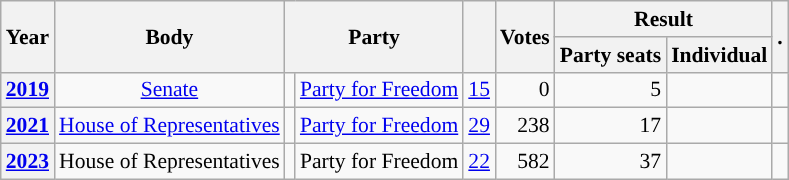<table class="wikitable plainrowheaders sortable" border=2 cellpadding=4 cellspacing=0 style="border: 1px #aaa solid; font-size: 90%; text-align:center;">
<tr>
<th scope="col" rowspan=2>Year</th>
<th scope="col" rowspan=2>Body</th>
<th scope="col" colspan=2 rowspan=2>Party</th>
<th scope="col" rowspan=2></th>
<th scope="col" rowspan=2>Votes</th>
<th scope="colgroup" colspan=2>Result</th>
<th scope="col" rowspan=2 class="unsortable">.</th>
</tr>
<tr>
<th scope="col">Party seats</th>
<th scope="col">Individual</th>
</tr>
<tr>
<th scope="row"><a href='#'>2019</a></th>
<td><a href='#'>Senate</a></td>
<td style="background-color:"></td>
<td><a href='#'>Party for Freedom</a></td>
<td style=text-align:right><a href='#'>15</a></td>
<td style=text-align:right>0</td>
<td style=text-align:right>5</td>
<td></td>
<td></td>
</tr>
<tr>
<th scope="row"><a href='#'>2021</a></th>
<td><a href='#'>House of Representatives</a></td>
<td style="background-color:"></td>
<td><a href='#'>Party for Freedom</a></td>
<td style=text-align:right><a href='#'>29</a></td>
<td style=text-align:right>238</td>
<td style=text-align:right>17</td>
<td></td>
<td></td>
</tr>
<tr>
<th scope="row"><a href='#'>2023</a></th>
<td>House of Representatives</td>
<td style="background-color:"></td>
<td>Party for Freedom</td>
<td style=text-align:right><a href='#'>22</a></td>
<td style=text-align:right>582</td>
<td style=text-align:right>37</td>
<td></td>
<td></td>
</tr>
</table>
